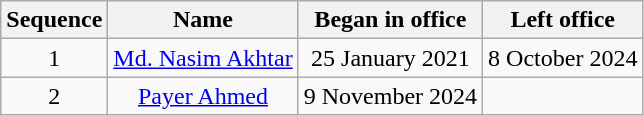<table class="wikitable sortable">
<tr>
<th>Sequence</th>
<th>Name</th>
<th>Began in office</th>
<th>Left office</th>
</tr>
<tr>
<td align="center">1</td>
<td align="center"><a href='#'>Md. Nasim Akhtar</a></td>
<td align="center">25 January 2021</td>
<td align="center">8 October 2024</td>
</tr>
<tr>
<td align="center">2</td>
<td align="center"><a href='#'>Payer Ahmed</a></td>
<td align="center">9 November 2024</td>
<td align="center"></td>
</tr>
</table>
